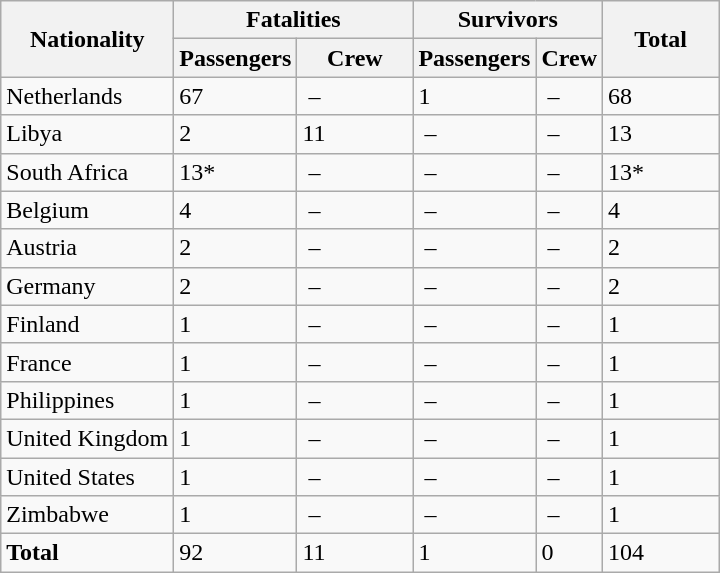<table class="wikitable">
<tr>
<th rowspan=2>Nationality</th>
<th colspan=2>Fatalities</th>
<th colspan="2">Survivors</th>
<th rowspan="2" style="width:70px;">Total</th>
</tr>
<tr>
<th style="width:70px;">Passengers</th>
<th style="width:70px;">Crew</th>
<th>Passengers</th>
<th>Crew</th>
</tr>
<tr>
<td>Netherlands</td>
<td>67</td>
<td> –</td>
<td>1</td>
<td> –</td>
<td>68</td>
</tr>
<tr>
<td>Libya</td>
<td>2</td>
<td>11</td>
<td> –</td>
<td> –</td>
<td>13</td>
</tr>
<tr>
<td>South Africa</td>
<td>13*</td>
<td> –</td>
<td> –</td>
<td> –</td>
<td>13*<br></td>
</tr>
<tr>
<td>Belgium</td>
<td>4</td>
<td> –</td>
<td> –</td>
<td> –</td>
<td>4</td>
</tr>
<tr>
<td>Austria</td>
<td>2</td>
<td> –</td>
<td> –</td>
<td> –</td>
<td>2</td>
</tr>
<tr>
<td>Germany</td>
<td>2</td>
<td> –</td>
<td> –</td>
<td> –</td>
<td>2</td>
</tr>
<tr>
<td>Finland</td>
<td>1</td>
<td> –</td>
<td> –</td>
<td> –</td>
<td>1</td>
</tr>
<tr>
<td>France</td>
<td>1</td>
<td> –</td>
<td> –</td>
<td> –</td>
<td>1</td>
</tr>
<tr>
<td>Philippines</td>
<td>1</td>
<td> –</td>
<td> –</td>
<td> –</td>
<td>1</td>
</tr>
<tr>
<td>United Kingdom</td>
<td>1</td>
<td> –</td>
<td> –</td>
<td> –</td>
<td>1</td>
</tr>
<tr>
<td>United States</td>
<td>1</td>
<td> –</td>
<td> –</td>
<td> –</td>
<td>1</td>
</tr>
<tr>
<td>Zimbabwe</td>
<td>1</td>
<td> –</td>
<td> –</td>
<td> –</td>
<td>1</td>
</tr>
<tr>
<td><strong>Total</strong></td>
<td>92</td>
<td>11</td>
<td>1</td>
<td>0</td>
<td>104</td>
</tr>
</table>
